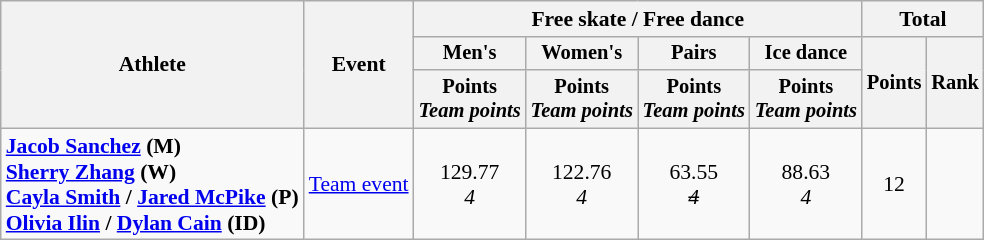<table class=wikitable style=font-size:90%>
<tr>
<th rowspan=3>Athlete</th>
<th rowspan=3>Event</th>
<th colspan=4>Free skate / Free dance</th>
<th colspan=2>Total</th>
</tr>
<tr style=font-size:95%>
<th>Men's</th>
<th>Women's</th>
<th>Pairs</th>
<th>Ice dance</th>
<th rowspan=2>Points</th>
<th rowspan=2>Rank</th>
</tr>
<tr style=font-size:95%>
<th>Points<br><em>Team points</em></th>
<th>Points<br><em>Team points</em></th>
<th>Points<br><em>Team points</em></th>
<th>Points<br><em>Team points</em></th>
</tr>
<tr align=center>
<td align=left><strong><a href='#'>Jacob Sanchez</a> (M)<br><a href='#'>Sherry Zhang</a> (W)<br><a href='#'>Cayla Smith</a> / <a href='#'>Jared McPike</a> (P)<br><a href='#'>Olivia Ilin</a> / <a href='#'>Dylan Cain</a> (ID)</strong></td>
<td align=left><a href='#'>Team event</a></td>
<td>129.77<br><em>4</em></td>
<td>122.76<br><em>4</em></td>
<td>63.55<br><em><s>4</s></em></td>
<td>88.63<br><em>4</em></td>
<td>12</td>
<td></td>
</tr>
</table>
